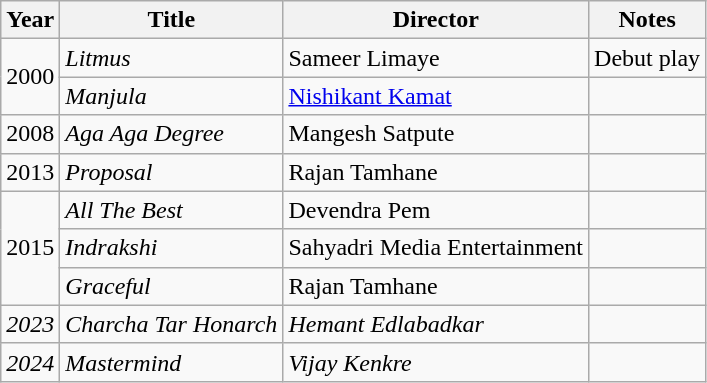<table class="wikitable">
<tr>
<th>Year</th>
<th>Title</th>
<th>Director</th>
<th>Notes</th>
</tr>
<tr>
<td rowspan="2">2000</td>
<td><em>Litmus</em></td>
<td>Sameer Limaye</td>
<td>Debut play</td>
</tr>
<tr>
<td><em>Manjula</em></td>
<td><a href='#'>Nishikant Kamat</a></td>
<td></td>
</tr>
<tr>
<td>2008</td>
<td><em>Aga Aga Degree</em></td>
<td>Mangesh Satpute</td>
<td></td>
</tr>
<tr>
<td>2013</td>
<td><em>Proposal</em></td>
<td>Rajan Tamhane</td>
<td></td>
</tr>
<tr>
<td rowspan="3">2015</td>
<td><em>All The Best</em></td>
<td>Devendra Pem</td>
<td></td>
</tr>
<tr>
<td><em>Indrakshi</em></td>
<td>Sahyadri Media Entertainment</td>
<td></td>
</tr>
<tr>
<td><em>Graceful</em></td>
<td>Rajan Tamhane</td>
<td></td>
</tr>
<tr>
<td><em>2023</em></td>
<td><em>Charcha Tar Honarch</em></td>
<td><em>Hemant Edlabadkar</em></td>
</tr>
<tr>
<td><em>2024</em></td>
<td><em>Mastermind</em></td>
<td><em>Vijay Kenkre</em></td>
<td></td>
</tr>
</table>
